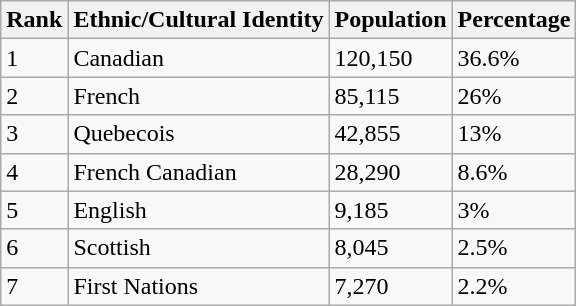<table class="wikitable">
<tr>
<th>Rank</th>
<th>Ethnic/Cultural Identity</th>
<th>Population</th>
<th>Percentage</th>
</tr>
<tr>
<td>1</td>
<td>Canadian</td>
<td>120,150</td>
<td>36.6%</td>
</tr>
<tr>
<td>2</td>
<td>French</td>
<td>85,115</td>
<td>26%</td>
</tr>
<tr>
<td>3</td>
<td>Quebecois</td>
<td>42,855</td>
<td>13%</td>
</tr>
<tr>
<td>4</td>
<td>French Canadian</td>
<td>28,290</td>
<td>8.6%</td>
</tr>
<tr>
<td>5</td>
<td>English</td>
<td>9,185</td>
<td>3%</td>
</tr>
<tr>
<td>6</td>
<td>Scottish</td>
<td>8,045</td>
<td>2.5%</td>
</tr>
<tr>
<td>7</td>
<td>First Nations</td>
<td>7,270</td>
<td>2.2%</td>
</tr>
</table>
